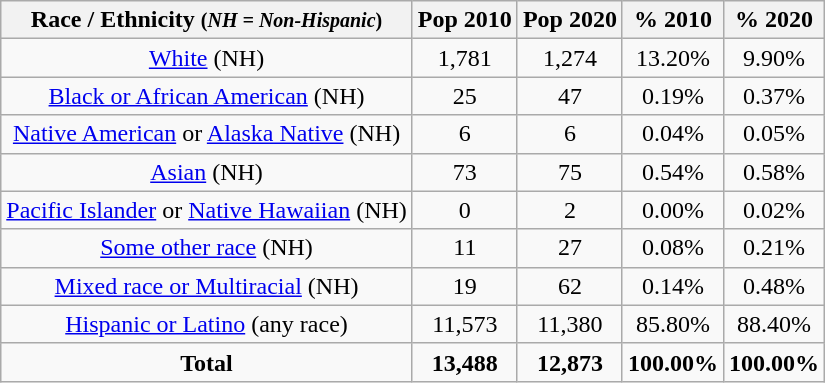<table class="wikitable" style="text-align:center;">
<tr>
<th>Race / Ethnicity <small>(<em>NH = Non-Hispanic</em>)</small></th>
<th>Pop 2010</th>
<th>Pop 2020</th>
<th>% 2010</th>
<th>% 2020</th>
</tr>
<tr>
<td><a href='#'>White</a> (NH)</td>
<td>1,781</td>
<td>1,274</td>
<td>13.20%</td>
<td>9.90%</td>
</tr>
<tr>
<td><a href='#'>Black or African American</a> (NH)</td>
<td>25</td>
<td>47</td>
<td>0.19%</td>
<td>0.37%</td>
</tr>
<tr>
<td><a href='#'>Native American</a> or <a href='#'>Alaska Native</a> (NH)</td>
<td>6</td>
<td>6</td>
<td>0.04%</td>
<td>0.05%</td>
</tr>
<tr>
<td><a href='#'>Asian</a> (NH)</td>
<td>73</td>
<td>75</td>
<td>0.54%</td>
<td>0.58%</td>
</tr>
<tr>
<td><a href='#'>Pacific Islander</a> or <a href='#'>Native Hawaiian</a> (NH)</td>
<td>0</td>
<td>2</td>
<td>0.00%</td>
<td>0.02%</td>
</tr>
<tr>
<td><a href='#'>Some other race</a> (NH)</td>
<td>11</td>
<td>27</td>
<td>0.08%</td>
<td>0.21%</td>
</tr>
<tr>
<td><a href='#'>Mixed race or Multiracial</a> (NH)</td>
<td>19</td>
<td>62</td>
<td>0.14%</td>
<td>0.48%</td>
</tr>
<tr>
<td><a href='#'>Hispanic or Latino</a> (any race)</td>
<td>11,573</td>
<td>11,380</td>
<td>85.80%</td>
<td>88.40%</td>
</tr>
<tr>
<td><strong>Total</strong></td>
<td><strong>13,488</strong></td>
<td><strong>12,873</strong></td>
<td><strong>100.00%</strong></td>
<td><strong>100.00%</strong></td>
</tr>
</table>
